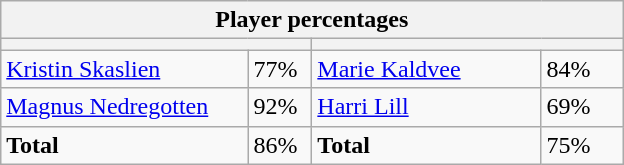<table class="wikitable">
<tr>
<th colspan=4 width=400>Player percentages</th>
</tr>
<tr>
<th colspan=2 width=200 style="white-space:nowrap;"></th>
<th colspan=2 width=200 style="white-space:nowrap;"></th>
</tr>
<tr>
<td><a href='#'>Kristin Skaslien</a></td>
<td>77%</td>
<td><a href='#'>Marie Kaldvee</a></td>
<td>84%</td>
</tr>
<tr>
<td><a href='#'>Magnus Nedregotten</a></td>
<td>92%</td>
<td><a href='#'>Harri Lill</a></td>
<td>69%</td>
</tr>
<tr>
<td><strong>Total</strong></td>
<td>86%</td>
<td><strong>Total</strong></td>
<td>75%</td>
</tr>
</table>
